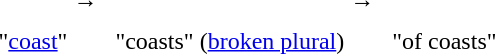<table>
<tr>
<td></td>
<td>→  </td>
<td></td>
<td>→  </td>
<td></td>
</tr>
<tr>
<td></td>
<td></td>
<td></td>
<td></td>
<td></td>
</tr>
<tr>
<td>"<a href='#'>coast</a>"</td>
<td></td>
<td>"coasts" (<a href='#'>broken plural</a>)</td>
<td></td>
<td>"of coasts"</td>
</tr>
</table>
